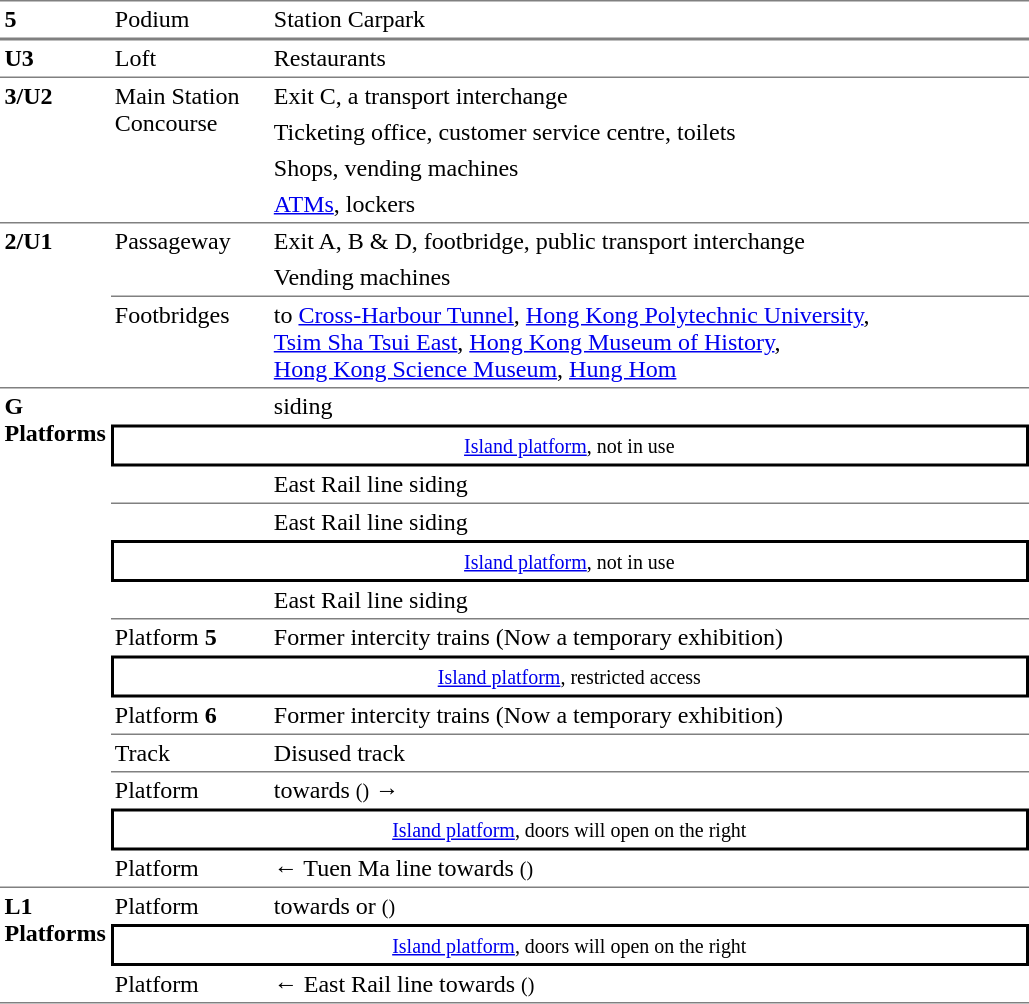<table border=0 cellspacing=0 cellpadding=3>
<tr>
<td style="border-bottom:solid 1px gray;border-top:solid 1px gray;width:50px;vertical-align:top"><strong>5</strong></td>
<td style="border-top:solid 1px gray;border-bottom:solid 1px gray;width:100px;vertical-align:top">Podium</td>
<td style="border-top:solid 1px gray;border-bottom:solid 1px gray;width:500px;vertical-align:top">Station Carpark</td>
</tr>
<tr>
<td style="border-bottom:solid 1px gray;border-top:solid 1px gray;width:50px;vertical-align:top"><strong>U3</strong></td>
<td style="border-top:solid 1px gray;border-bottom:solid 1px gray;width:100px;vertical-align:top">Loft</td>
<td style="border-top:solid 1px gray;border-bottom:solid 1px gray;width:500px;vertical-align:top">Restaurants</td>
</tr>
<tr>
<td style="border-bottom:solid 1px gray;vertical-align:top;" rowspan=4><strong>3/U2</strong></td>
<td style="border-bottom:solid 1px gray;vertical-align:top;" rowspan=4>Main Station Concourse</td>
<td>Exit C, a transport interchange</td>
</tr>
<tr>
<td>Ticketing office, customer service centre, toilets</td>
</tr>
<tr>
<td>Shops, vending machines</td>
</tr>
<tr>
<td style="border-bottom:solid 1px gray;"><a href='#'>ATMs</a>, lockers</td>
</tr>
<tr>
<td rowspan="3" style="border-bottom:solid 1px gray;vertical-align:top;"><strong>2/U1</strong></td>
<td style="border-bottom:solid 1px gray;vertical-align:top;" rowspan=2>Passageway</td>
<td>Exit A, B & D, footbridge, public transport interchange</td>
</tr>
<tr>
<td style="border-bottom:solid 1px gray;">Vending machines</td>
</tr>
<tr>
<td style="border-bottom:solid 1px gray;vertical-align:top;">Footbridges</td>
<td style="border-bottom:solid 1px gray;">to <a href='#'>Cross-Harbour Tunnel</a>, <a href='#'>Hong Kong Polytechnic University</a>, <br><a href='#'>Tsim Sha Tsui East</a>, <a href='#'>Hong Kong Museum of History</a>, <br><a href='#'>Hong Kong Science Museum</a>, <a href='#'>Hung Hom</a></td>
</tr>
<tr>
<td rowspan="13" style="border-bottom:solid 1px gray;vertical-align:top;"><strong>G<br>Platforms</strong></td>
<td></td>
<td> siding</td>
</tr>
<tr>
<td style="border-top:solid 2px black;border-right:solid 2px black;border-left:solid 2px black;border-bottom:solid 2px black;text-align:center;" colspan=2><small><a href='#'>Island platform</a>, not in use</small></td>
</tr>
<tr>
<td style="border-bottom:solid 1px gray;"></td>
<td style="border-bottom:solid 1px gray;"> East Rail line siding</td>
</tr>
<tr>
<td></td>
<td> East Rail line siding</td>
</tr>
<tr>
<td style="border-top:solid 2px black;border-right:solid 2px black;border-left:solid 2px black;border-bottom:solid 2px black;text-align:center;" colspan=2><small><a href='#'>Island platform</a>, not in use</small></td>
</tr>
<tr>
<td style="border-bottom:solid 1px gray;"></td>
<td style="border-bottom:solid 1px gray;"> East Rail line siding</td>
</tr>
<tr>
<td>Platform <strong>5</strong></td>
<td>Former intercity trains (Now a temporary exhibition)</td>
</tr>
<tr>
<td style="border-top:solid 2px black;border-right:solid 2px black;border-left:solid 2px black;border-bottom:solid 2px black;text-align:center;" colspan=2><small><a href='#'>Island platform</a>, restricted access</small></td>
</tr>
<tr>
<td style="border-bottom:solid 1px gray;">Platform <strong>6</strong></td>
<td style="border-bottom:solid 1px gray;">Former intercity trains (Now a temporary exhibition)</td>
</tr>
<tr>
<td style="border-bottom:solid 1px gray">Track</td>
<td style="border-bottom:solid 1px gray">Disused track</td>
</tr>
<tr>
<td>Platform </td>
<td>  towards  <small>()</small> →</td>
</tr>
<tr>
<td style="border-top:solid 2px black;border-right:solid 2px black;border-left:solid 2px black;border-bottom:solid 2px black;text-align:center;" colspan=2><small><a href='#'>Island platform</a>, doors will open on the right</small></td>
</tr>
<tr>
<td style="border-bottom:solid 1px gray;">Platform </td>
<td style="border-bottom:solid 1px gray;">←  Tuen Ma line towards  <small>()</small></td>
</tr>
<tr>
<td style="border-bottom:solid 1px gray;vertical-align:top;"rowspan=3><strong>L1<br>Platforms</strong></td>
<td>Platform </td>
<td>  towards  or  <small>()</small></td>
</tr>
<tr>
<td style="border-top:solid 2px black;border-right:solid 2px black;border-left:solid 2px black;border-bottom:solid 2px black;text-align:center;" colspan=2><small><a href='#'>Island platform</a>, doors will open on the right </small></td>
</tr>
<tr>
<td style="border-bottom:solid 1px gray;">Platform </td>
<td style="border-bottom:solid 1px gray;">←  East Rail line towards  <small>()</small></td>
</tr>
<tr>
</tr>
</table>
